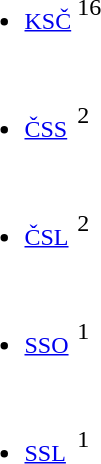<table>
<tr>
<td><br><ul><li><a href='#'>KSČ</a></li></ul></td>
<td><div>16</div></td>
</tr>
<tr>
<td><br><ul><li><a href='#'>ČSS</a></li></ul></td>
<td><div>2</div></td>
</tr>
<tr>
<td><br><ul><li><a href='#'>ČSL</a></li></ul></td>
<td><div>2</div></td>
</tr>
<tr>
<td><br><ul><li><a href='#'>SSO</a></li></ul></td>
<td><div>1</div></td>
</tr>
<tr>
<td><br><ul><li><a href='#'>SSL</a></li></ul></td>
<td><div>1</div></td>
</tr>
<tr>
</tr>
</table>
